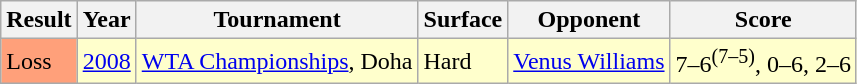<table class="sortable wikitable">
<tr>
<th>Result</th>
<th>Year</th>
<th>Tournament</th>
<th>Surface</th>
<th>Opponent</th>
<th class="unsortable">Score</th>
</tr>
<tr bgcolor=#ffffcc>
<td style="background:#ffa07a;">Loss</td>
<td><a href='#'>2008</a></td>
<td><a href='#'>WTA Championships</a>, Doha</td>
<td>Hard</td>
<td> <a href='#'>Venus Williams</a></td>
<td>7–6<sup>(7–5)</sup>, 0–6, 2–6</td>
</tr>
</table>
